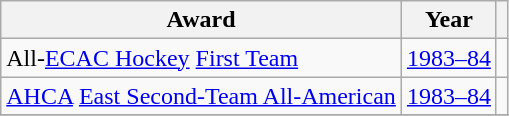<table class="wikitable">
<tr>
<th>Award</th>
<th>Year</th>
<th></th>
</tr>
<tr>
<td>All-<a href='#'>ECAC Hockey</a> <a href='#'>First Team</a></td>
<td><a href='#'>1983–84</a></td>
<td></td>
</tr>
<tr>
<td><a href='#'>AHCA</a> <a href='#'>East Second-Team All-American</a></td>
<td><a href='#'>1983–84</a></td>
<td></td>
</tr>
<tr>
</tr>
</table>
